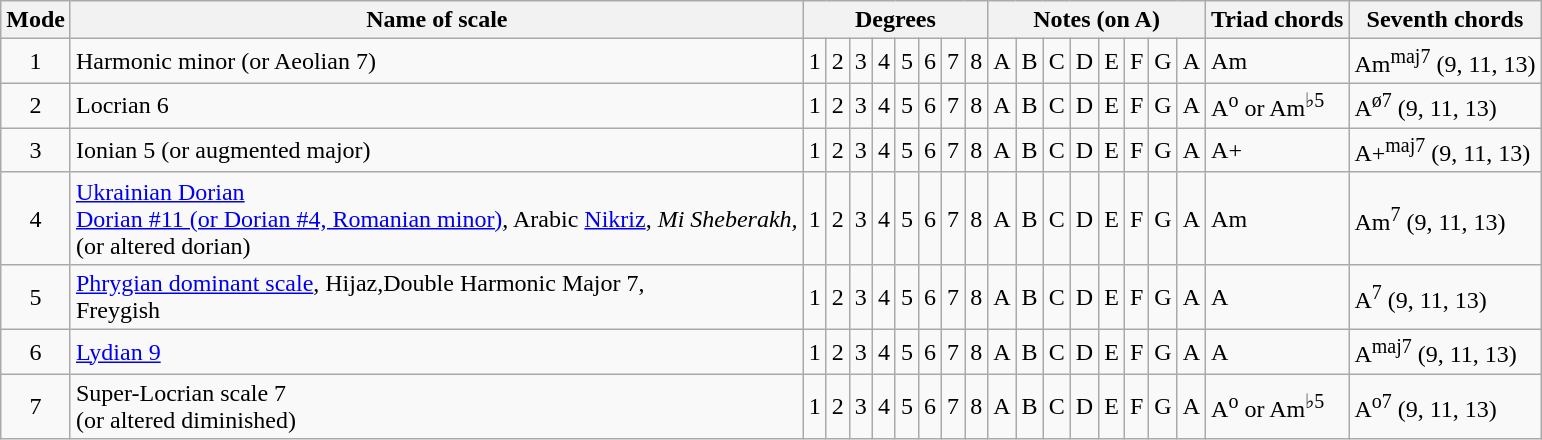<table class="wikitable">
<tr>
<th>Mode</th>
<th>Name of scale</th>
<th colspan="8">Degrees</th>
<th colspan="8">Notes (on A)</th>
<th>Triad chords</th>
<th>Seventh chords</th>
</tr>
<tr>
<td align="center">1</td>
<td>Harmonic minor (or Aeolian 7)</td>
<td>1</td>
<td>2</td>
<td>3</td>
<td>4</td>
<td>5</td>
<td>6</td>
<td>7</td>
<td>8</td>
<td>A</td>
<td>B</td>
<td>C</td>
<td>D</td>
<td>E</td>
<td>F</td>
<td>G</td>
<td>A</td>
<td>Am</td>
<td>Am<sup>maj7</sup> (9, 11, 13)</td>
</tr>
<tr>
<td align="center">2</td>
<td>Locrian 6</td>
<td>1</td>
<td>2</td>
<td>3</td>
<td>4</td>
<td>5</td>
<td>6</td>
<td>7</td>
<td>8</td>
<td>A</td>
<td>B</td>
<td>C</td>
<td>D</td>
<td>E</td>
<td>F</td>
<td>G</td>
<td>A</td>
<td>A<sup>ο</sup> or Am<sup>♭5</sup></td>
<td>A<sup>ø7</sup> (9, 11, 13)</td>
</tr>
<tr>
<td align="center">3</td>
<td>Ionian 5 (or augmented major)</td>
<td>1</td>
<td>2</td>
<td>3</td>
<td>4</td>
<td>5</td>
<td>6</td>
<td>7</td>
<td>8</td>
<td>A</td>
<td>B</td>
<td>C</td>
<td>D</td>
<td>E</td>
<td>F</td>
<td>G</td>
<td>A</td>
<td>A+</td>
<td>A+<sup>maj7</sup> (9, 11, 13)</td>
</tr>
<tr>
<td align="center">4</td>
<td><a href='#'>Ukrainian Dorian</a><br><a href='#'>Dorian #11 (or Dorian #4, Romanian minor)</a>, Arabic <a href='#'>Nikriz</a>, <em>Mi Sheberakh,</em> <br>(or altered dorian)</td>
<td>1</td>
<td>2</td>
<td>3</td>
<td>4</td>
<td>5</td>
<td>6</td>
<td>7</td>
<td>8</td>
<td>A</td>
<td>B</td>
<td>C</td>
<td>D</td>
<td>E</td>
<td>F</td>
<td>G</td>
<td>A</td>
<td>Am</td>
<td>Am<sup>7</sup> (9, 11, 13)</td>
</tr>
<tr>
<td align="center">5</td>
<td><a href='#'>Phrygian dominant scale</a>, Hijaz,Double Harmonic Major 7,<br>Freygish</td>
<td>1</td>
<td>2</td>
<td>3</td>
<td>4</td>
<td>5</td>
<td>6</td>
<td>7</td>
<td>8</td>
<td>A</td>
<td>B</td>
<td>C</td>
<td>D</td>
<td>E</td>
<td>F</td>
<td>G</td>
<td>A</td>
<td>A</td>
<td>A<sup>7</sup> (9, 11, 13)</td>
</tr>
<tr>
<td align="center">6</td>
<td><a href='#'>Lydian 9</a></td>
<td>1</td>
<td>2</td>
<td>3</td>
<td>4</td>
<td>5</td>
<td>6</td>
<td>7</td>
<td>8</td>
<td>A</td>
<td>B</td>
<td>C</td>
<td>D</td>
<td>E</td>
<td>F</td>
<td>G</td>
<td>A</td>
<td>A</td>
<td>A<sup>maj7</sup> (9, 11, 13)</td>
</tr>
<tr>
<td align="center">7</td>
<td>Super-Locrian scale 7<br>(or altered diminished)</td>
<td>1</td>
<td>2</td>
<td>3</td>
<td>4</td>
<td>5</td>
<td>6</td>
<td>7</td>
<td>8</td>
<td>A</td>
<td>B</td>
<td>C</td>
<td>D</td>
<td>E</td>
<td>F</td>
<td>G</td>
<td>A</td>
<td>A<sup>ο</sup> or Am<sup>♭5</sup></td>
<td>A<sup>ο7</sup> (9, 11, 13)</td>
</tr>
</table>
